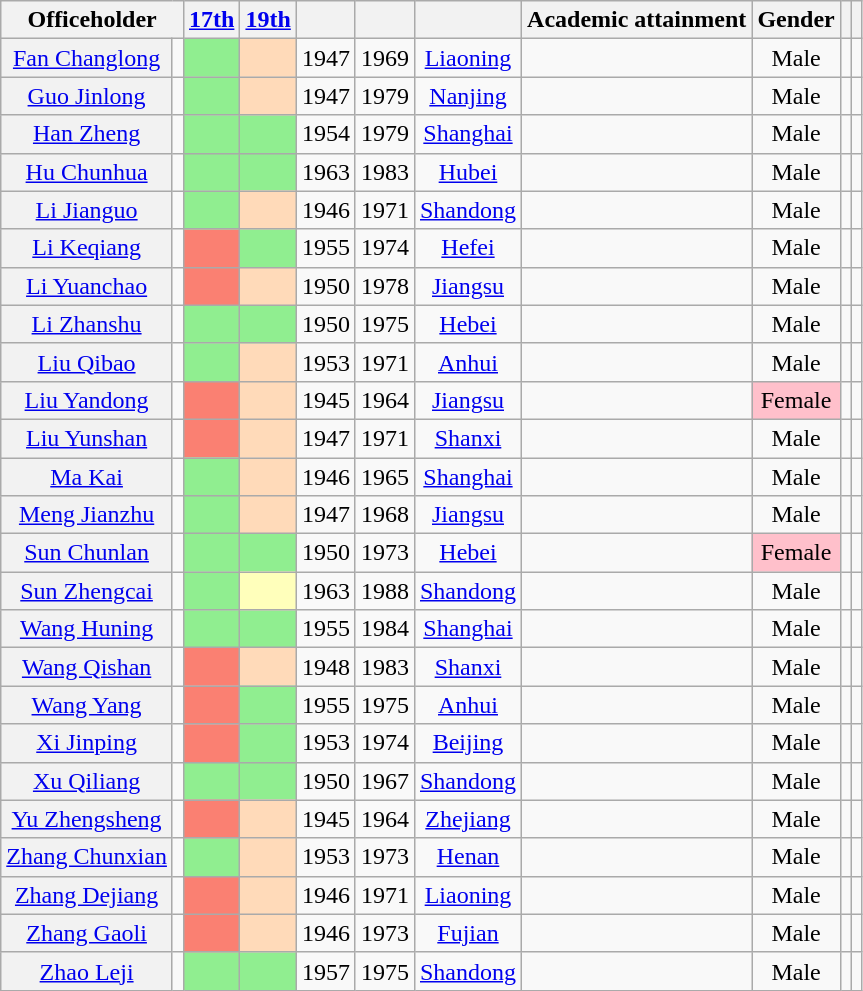<table class="wikitable sortable" style=text-align:center>
<tr>
<th scope=col colspan="2">Officeholder</th>
<th scope=col><a href='#'>17th</a></th>
<th scope=col><a href='#'>19th</a></th>
<th scope=col></th>
<th scope=col></th>
<th scope=col></th>
<th scope=col>Academic attainment</th>
<th scope=col>Gender</th>
<th scope=col></th>
<th scope=col class="unsortable"></th>
</tr>
<tr>
<th align="center" scope="row" style="font-weight:normal;"><a href='#'>Fan Changlong</a></th>
<td></td>
<td bgcolor = LightGreen></td>
<td bgcolor = PeachPuff></td>
<td>1947</td>
<td>1969</td>
<td><a href='#'>Liaoning</a></td>
<td></td>
<td>Male</td>
<td></td>
<td></td>
</tr>
<tr>
<th align="center" scope="row" style="font-weight:normal;"><a href='#'>Guo Jinlong</a></th>
<td></td>
<td bgcolor = LightGreen></td>
<td bgcolor = PeachPuff></td>
<td>1947</td>
<td>1979</td>
<td><a href='#'>Nanjing</a></td>
<td></td>
<td>Male</td>
<td></td>
<td></td>
</tr>
<tr>
<th align="center" scope="row" style="font-weight:normal;"><a href='#'>Han Zheng</a></th>
<td></td>
<td bgcolor = LightGreen></td>
<td bgcolor = LightGreen></td>
<td>1954</td>
<td>1979</td>
<td><a href='#'>Shanghai</a></td>
<td></td>
<td>Male</td>
<td></td>
<td></td>
</tr>
<tr>
<th align="center" scope="row" style="font-weight:normal;"><a href='#'>Hu Chunhua</a></th>
<td></td>
<td bgcolor = LightGreen></td>
<td bgcolor = LightGreen></td>
<td>1963</td>
<td>1983</td>
<td><a href='#'>Hubei</a></td>
<td></td>
<td>Male</td>
<td></td>
<td></td>
</tr>
<tr>
<th align="center" scope="row" style="font-weight:normal;"><a href='#'>Li Jianguo</a></th>
<td></td>
<td bgcolor = LightGreen></td>
<td bgcolor = PeachPuff></td>
<td>1946</td>
<td>1971</td>
<td><a href='#'>Shandong</a></td>
<td></td>
<td>Male</td>
<td></td>
<td></td>
</tr>
<tr>
<th align="center" scope="row" style="font-weight:normal;"><a href='#'>Li Keqiang</a></th>
<td></td>
<td bgcolor = Salmon></td>
<td bgcolor = LightGreen></td>
<td>1955</td>
<td>1974</td>
<td><a href='#'>Hefei</a></td>
<td></td>
<td>Male</td>
<td></td>
<td></td>
</tr>
<tr>
<th align="center" scope="row" style="font-weight:normal;"><a href='#'>Li Yuanchao</a></th>
<td></td>
<td bgcolor = Salmon></td>
<td bgcolor = PeachPuff></td>
<td>1950</td>
<td>1978</td>
<td><a href='#'>Jiangsu</a></td>
<td></td>
<td>Male</td>
<td></td>
<td></td>
</tr>
<tr>
<th align="center" scope="row" style="font-weight:normal;"><a href='#'>Li Zhanshu</a></th>
<td></td>
<td bgcolor = LightGreen></td>
<td bgcolor = LightGreen></td>
<td>1950</td>
<td>1975</td>
<td><a href='#'>Hebei</a></td>
<td></td>
<td>Male</td>
<td></td>
<td></td>
</tr>
<tr>
<th align="center" scope="row" style="font-weight:normal;"><a href='#'>Liu Qibao</a></th>
<td></td>
<td bgcolor = LightGreen></td>
<td bgcolor = PeachPuff></td>
<td>1953</td>
<td>1971</td>
<td><a href='#'>Anhui</a></td>
<td></td>
<td>Male</td>
<td></td>
<td></td>
</tr>
<tr>
<th align="center" scope="row" style="font-weight:normal;"><a href='#'>Liu Yandong</a></th>
<td></td>
<td bgcolor = Salmon></td>
<td bgcolor = PeachPuff></td>
<td>1945</td>
<td>1964</td>
<td><a href='#'>Jiangsu</a></td>
<td></td>
<td style="background: Pink">Female</td>
<td></td>
<td></td>
</tr>
<tr>
<th align="center" scope="row" style="font-weight:normal;"><a href='#'>Liu Yunshan</a></th>
<td></td>
<td bgcolor = Salmon></td>
<td bgcolor = PeachPuff></td>
<td>1947</td>
<td>1971</td>
<td><a href='#'>Shanxi</a></td>
<td></td>
<td>Male</td>
<td></td>
<td></td>
</tr>
<tr>
<th align="center" scope="row" style="font-weight:normal;"><a href='#'>Ma Kai</a></th>
<td></td>
<td bgcolor = LightGreen></td>
<td bgcolor = PeachPuff></td>
<td>1946</td>
<td>1965</td>
<td><a href='#'>Shanghai</a></td>
<td></td>
<td>Male</td>
<td></td>
<td></td>
</tr>
<tr>
<th align="center" scope="row" style="font-weight:normal;"><a href='#'>Meng Jianzhu</a></th>
<td></td>
<td bgcolor = LightGreen></td>
<td bgcolor = PeachPuff></td>
<td>1947</td>
<td>1968</td>
<td><a href='#'>Jiangsu</a></td>
<td></td>
<td>Male</td>
<td></td>
<td></td>
</tr>
<tr>
<th align="center" scope="row" style="font-weight:normal;"><a href='#'>Sun Chunlan</a></th>
<td></td>
<td bgcolor = LightGreen></td>
<td bgcolor = LightGreen></td>
<td>1950</td>
<td>1973</td>
<td><a href='#'>Hebei</a></td>
<td></td>
<td style="background: Pink">Female</td>
<td></td>
<td></td>
</tr>
<tr>
<th align="center" scope="row" style="font-weight:normal;"><a href='#'>Sun Zhengcai</a></th>
<td></td>
<td bgcolor = LightGreen></td>
<td bgcolor = ffffbb></td>
<td>1963</td>
<td>1988</td>
<td><a href='#'>Shandong</a></td>
<td></td>
<td>Male</td>
<td></td>
<td></td>
</tr>
<tr>
<th align="center" scope="row" style="font-weight:normal;"><a href='#'>Wang Huning</a></th>
<td></td>
<td bgcolor = LightGreen></td>
<td bgcolor = LightGreen></td>
<td>1955</td>
<td>1984</td>
<td><a href='#'>Shanghai</a></td>
<td></td>
<td>Male</td>
<td></td>
<td></td>
</tr>
<tr>
<th align="center" scope="row" style="font-weight:normal;"><a href='#'>Wang Qishan</a></th>
<td></td>
<td bgcolor = Salmon></td>
<td bgcolor = PeachPuff></td>
<td>1948</td>
<td>1983</td>
<td><a href='#'>Shanxi</a></td>
<td></td>
<td>Male</td>
<td></td>
<td></td>
</tr>
<tr>
<th align="center" scope="row" style="font-weight:normal;"><a href='#'>Wang Yang</a></th>
<td></td>
<td bgcolor = Salmon></td>
<td bgcolor = LightGreen></td>
<td>1955</td>
<td>1975</td>
<td><a href='#'>Anhui</a></td>
<td></td>
<td>Male</td>
<td></td>
<td></td>
</tr>
<tr>
<th align="center" scope="row" style="font-weight:normal;"><a href='#'>Xi Jinping</a></th>
<td></td>
<td bgcolor = Salmon></td>
<td bgcolor = LightGreen></td>
<td>1953</td>
<td>1974</td>
<td><a href='#'>Beijing</a></td>
<td></td>
<td>Male</td>
<td></td>
<td></td>
</tr>
<tr>
<th align="center" scope="row" style="font-weight:normal;"><a href='#'>Xu Qiliang</a></th>
<td></td>
<td bgcolor = LightGreen></td>
<td bgcolor = LightGreen></td>
<td>1950</td>
<td>1967</td>
<td><a href='#'>Shandong</a></td>
<td></td>
<td>Male</td>
<td></td>
<td></td>
</tr>
<tr>
<th align="center" scope="row" style="font-weight:normal;"><a href='#'>Yu Zhengsheng</a></th>
<td></td>
<td bgcolor = Salmon></td>
<td bgcolor = PeachPuff></td>
<td>1945</td>
<td>1964</td>
<td><a href='#'>Zhejiang</a></td>
<td></td>
<td>Male</td>
<td></td>
<td></td>
</tr>
<tr>
<th align="center" scope="row" style="font-weight:normal;"><a href='#'>Zhang&nbsp;Chunxian</a></th>
<td></td>
<td bgcolor = LightGreen></td>
<td bgcolor = PeachPuff></td>
<td>1953</td>
<td>1973</td>
<td><a href='#'>Henan</a></td>
<td></td>
<td>Male</td>
<td></td>
<td></td>
</tr>
<tr>
<th align="center" scope="row" style="font-weight:normal;"><a href='#'>Zhang Dejiang</a></th>
<td></td>
<td bgcolor = Salmon></td>
<td bgcolor = PeachPuff></td>
<td>1946</td>
<td>1971</td>
<td><a href='#'>Liaoning</a></td>
<td></td>
<td>Male</td>
<td></td>
<td></td>
</tr>
<tr>
<th align="center" scope="row" style="font-weight:normal;"><a href='#'>Zhang Gaoli</a></th>
<td></td>
<td bgcolor = Salmon></td>
<td bgcolor = PeachPuff></td>
<td>1946</td>
<td>1973</td>
<td><a href='#'>Fujian</a></td>
<td></td>
<td>Male</td>
<td></td>
<td></td>
</tr>
<tr>
<th align="center" scope="row" style="font-weight:normal;"><a href='#'>Zhao Leji</a></th>
<td></td>
<td bgcolor = LightGreen></td>
<td bgcolor = LightGreen></td>
<td>1957</td>
<td>1975</td>
<td><a href='#'>Shandong</a></td>
<td></td>
<td>Male</td>
<td></td>
<td></td>
</tr>
</table>
